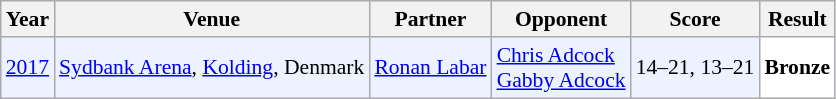<table class="sortable wikitable" style="font-size: 90%;">
<tr>
<th>Year</th>
<th>Venue</th>
<th>Partner</th>
<th>Opponent</th>
<th>Score</th>
<th>Result</th>
</tr>
<tr style="background:#ECF2FF">
<td align="center"><a href='#'>2017</a></td>
<td align="left"><a href='#'>Sydbank Arena</a>, <a href='#'>Kolding</a>, Denmark</td>
<td align="left"> <a href='#'>Ronan Labar</a></td>
<td align="left"> <a href='#'>Chris Adcock</a><br> <a href='#'>Gabby Adcock</a></td>
<td align="left">14–21, 13–21</td>
<td style="text-align:left; background:white"> <strong>Bronze</strong></td>
</tr>
</table>
